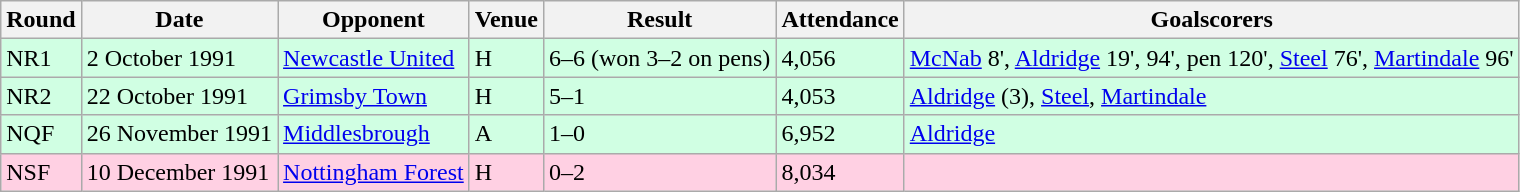<table class="wikitable">
<tr>
<th>Round</th>
<th>Date</th>
<th>Opponent</th>
<th>Venue</th>
<th>Result</th>
<th>Attendance</th>
<th>Goalscorers</th>
</tr>
<tr style="background-color: #d0ffe3;">
<td>NR1</td>
<td>2 October 1991</td>
<td><a href='#'>Newcastle United</a></td>
<td>H</td>
<td>6–6 (won 3–2 on pens)</td>
<td>4,056</td>
<td><a href='#'>McNab</a> 8', <a href='#'>Aldridge</a> 19', 94', pen 120', <a href='#'>Steel</a> 76', <a href='#'>Martindale</a> 96'</td>
</tr>
<tr style="background-color: #d0ffe3;">
<td>NR2</td>
<td>22 October 1991</td>
<td><a href='#'>Grimsby Town</a></td>
<td>H</td>
<td>5–1</td>
<td>4,053</td>
<td><a href='#'>Aldridge</a> (3), <a href='#'>Steel</a>, <a href='#'>Martindale</a></td>
</tr>
<tr style="background-color: #d0ffe3;">
<td>NQF</td>
<td>26 November 1991</td>
<td><a href='#'>Middlesbrough</a></td>
<td>A</td>
<td>1–0</td>
<td>6,952</td>
<td><a href='#'>Aldridge</a></td>
</tr>
<tr style="background-color: #ffd0e3;">
<td>NSF</td>
<td>10 December 1991</td>
<td><a href='#'>Nottingham Forest</a></td>
<td>H</td>
<td>0–2</td>
<td>8,034</td>
<td></td>
</tr>
</table>
